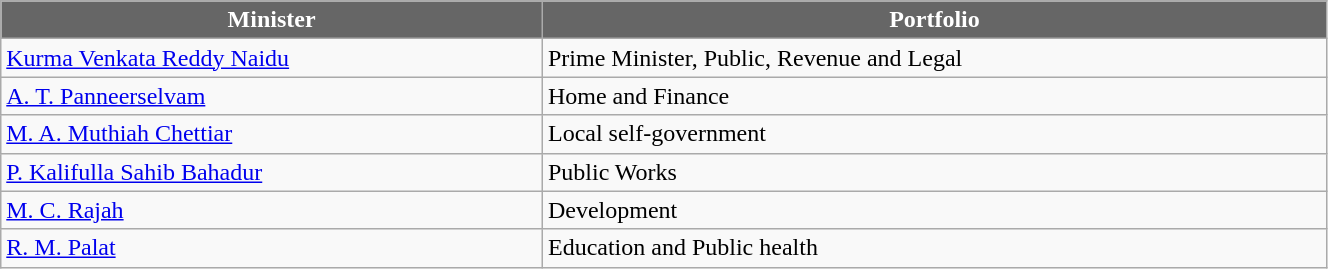<table class="wikitable" width="70%" style="font-size: x-big; font-family: verdana">
<tr>
<th style="background-color:#666666; color:white">Minister</th>
<th style="background-color:#666666; color:white">Portfolio</th>
</tr>
<tr -->
<td><a href='#'>Kurma Venkata Reddy Naidu</a></td>
<td>Prime Minister, Public, Revenue and Legal</td>
</tr>
<tr -->
<td><a href='#'>A. T. Panneerselvam</a></td>
<td>Home and Finance</td>
</tr>
<tr -->
<td><a href='#'>M. A. Muthiah Chettiar</a></td>
<td>Local self-government</td>
</tr>
<tr -->
<td><a href='#'>P. Kalifulla Sahib Bahadur</a></td>
<td>Public Works</td>
</tr>
<tr -->
<td><a href='#'>M. C. Rajah</a></td>
<td>Development</td>
</tr>
<tr -->
<td><a href='#'>R. M. Palat</a></td>
<td>Education and Public health</td>
</tr>
</table>
